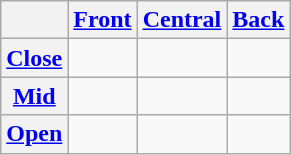<table class="wikitable" style="text-align: center;">
<tr>
<th></th>
<th><a href='#'>Front</a></th>
<th><a href='#'>Central</a></th>
<th><a href='#'>Back</a></th>
</tr>
<tr>
<th><a href='#'>Close</a></th>
<td> </td>
<td></td>
<td> </td>
</tr>
<tr>
<th><a href='#'>Mid</a></th>
<td> </td>
<td></td>
<td> </td>
</tr>
<tr>
<th><a href='#'>Open</a></th>
<td></td>
<td> </td>
<td></td>
</tr>
</table>
